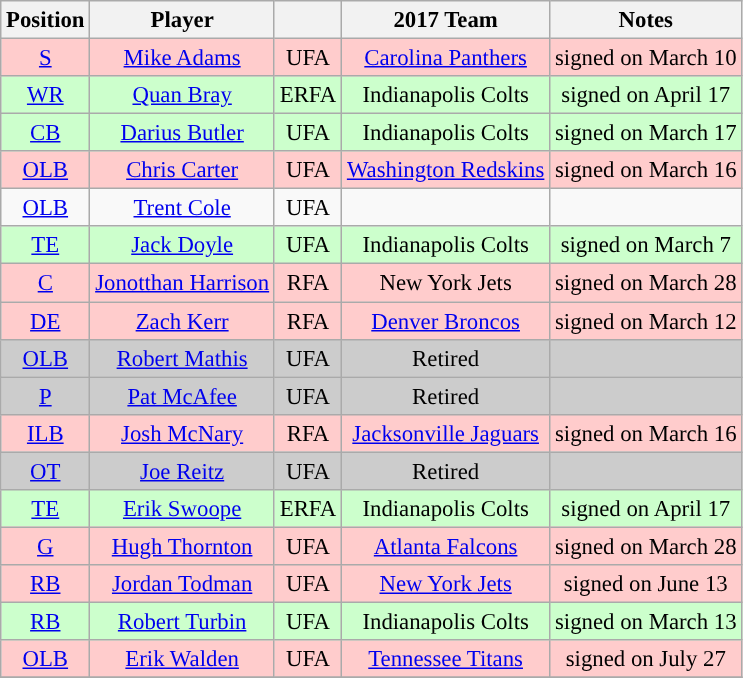<table class="wikitable" style="font-size: 95%; text-align: center">
<tr>
<th>Position</th>
<th>Player</th>
<th></th>
<th>2017 Team</th>
<th>Notes</th>
</tr>
<tr style="background:#fcc">
<td><a href='#'>S</a></td>
<td><a href='#'>Mike Adams</a></td>
<td>UFA</td>
<td><a href='#'>Carolina Panthers</a></td>
<td>signed on March 10</td>
</tr>
<tr style="background:#cfc">
<td><a href='#'>WR</a></td>
<td><a href='#'>Quan Bray</a></td>
<td>ERFA</td>
<td>Indianapolis Colts</td>
<td>signed on April 17</td>
</tr>
<tr style="background:#cfc">
<td><a href='#'>CB</a></td>
<td><a href='#'>Darius Butler</a></td>
<td>UFA</td>
<td>Indianapolis Colts</td>
<td>signed on March 17</td>
</tr>
<tr style="background:#fcc">
<td><a href='#'>OLB</a></td>
<td><a href='#'>Chris Carter</a></td>
<td>UFA</td>
<td><a href='#'>Washington Redskins</a></td>
<td>signed on March 16</td>
</tr>
<tr>
<td><a href='#'>OLB</a></td>
<td><a href='#'>Trent Cole</a></td>
<td>UFA</td>
<td></td>
<td></td>
</tr>
<tr style="background:#cfc">
<td><a href='#'>TE</a></td>
<td><a href='#'>Jack Doyle</a></td>
<td>UFA</td>
<td>Indianapolis Colts</td>
<td>signed on March 7</td>
</tr>
<tr style="background:#fcc">
<td><a href='#'>C</a></td>
<td><a href='#'>Jonotthan Harrison</a></td>
<td>RFA</td>
<td>New York Jets</td>
<td>signed on March 28</td>
</tr>
<tr style="background:#fcc">
<td><a href='#'>DE</a></td>
<td><a href='#'>Zach Kerr</a></td>
<td>RFA</td>
<td><a href='#'>Denver Broncos</a></td>
<td>signed on March 12</td>
</tr>
<tr style="background:#ccc">
<td><a href='#'>OLB</a></td>
<td><a href='#'>Robert Mathis</a></td>
<td>UFA</td>
<td>Retired</td>
<td></td>
</tr>
<tr style="background:#ccc">
<td><a href='#'>P</a></td>
<td><a href='#'>Pat McAfee</a></td>
<td>UFA</td>
<td>Retired</td>
<td></td>
</tr>
<tr style="background:#fcc">
<td><a href='#'>ILB</a></td>
<td><a href='#'>Josh McNary</a></td>
<td>RFA</td>
<td><a href='#'>Jacksonville Jaguars</a></td>
<td>signed on March 16</td>
</tr>
<tr style="background:#ccc">
<td><a href='#'>OT</a></td>
<td><a href='#'>Joe Reitz</a></td>
<td>UFA</td>
<td>Retired</td>
<td></td>
</tr>
<tr style="background:#cfc">
<td><a href='#'>TE</a></td>
<td><a href='#'>Erik Swoope</a></td>
<td>ERFA</td>
<td>Indianapolis Colts</td>
<td>signed on April 17</td>
</tr>
<tr style="background:#fcc">
<td><a href='#'>G</a></td>
<td><a href='#'>Hugh Thornton</a></td>
<td>UFA</td>
<td><a href='#'>Atlanta Falcons</a></td>
<td>signed on March 28</td>
</tr>
<tr style="background:#fcc">
<td><a href='#'>RB</a></td>
<td><a href='#'>Jordan Todman</a></td>
<td>UFA</td>
<td><a href='#'>New York Jets</a></td>
<td>signed on June 13</td>
</tr>
<tr style="background:#cfc">
<td><a href='#'>RB</a></td>
<td><a href='#'>Robert Turbin</a></td>
<td>UFA</td>
<td>Indianapolis Colts</td>
<td>signed on March 13</td>
</tr>
<tr style="background:#fcc">
<td><a href='#'>OLB</a></td>
<td><a href='#'>Erik Walden</a></td>
<td>UFA</td>
<td><a href='#'>Tennessee Titans</a></td>
<td>signed on July 27</td>
</tr>
<tr>
</tr>
</table>
